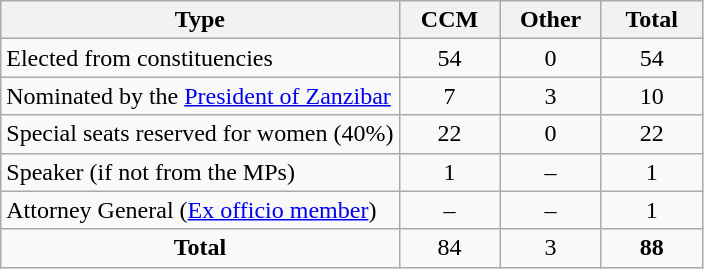<table class="wikitable">
<tr>
<th>Type</th>
<th width="60px">CCM</th>
<th width="60px">Other</th>
<th width="60px">Total</th>
</tr>
<tr>
<td>Elected from constituencies</td>
<td align=center>54</td>
<td align="center">0</td>
<td align="center">54</td>
</tr>
<tr>
<td>Nominated by the <a href='#'>President of Zanzibar</a></td>
<td align=center>7</td>
<td align="center">3</td>
<td align="center">10</td>
</tr>
<tr>
<td>Special seats reserved for women (40%)</td>
<td align=center>22</td>
<td align="center">0</td>
<td align="center">22</td>
</tr>
<tr>
<td>Speaker (if not from the MPs)</td>
<td align=center>1</td>
<td align=center>–</td>
<td align=center>1</td>
</tr>
<tr>
<td>Attorney General (<a href='#'>Ex officio member</a>)</td>
<td align=center>–</td>
<td align=center>–</td>
<td align=center>1</td>
</tr>
<tr>
<td align=center><strong>Total</strong></td>
<td align=center>84</td>
<td align="center">3</td>
<td align="center"><strong>88</strong></td>
</tr>
</table>
